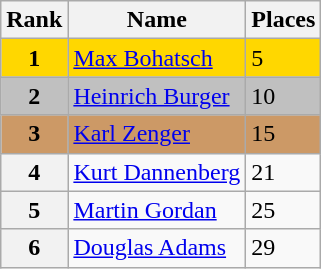<table class="wikitable">
<tr>
<th>Rank</th>
<th>Name</th>
<th>Places</th>
</tr>
<tr bgcolor="gold">
<td align="center"><strong>1</strong></td>
<td> <a href='#'>Max Bohatsch</a></td>
<td>5</td>
</tr>
<tr bgcolor="silver">
<td align="center"><strong>2</strong></td>
<td> <a href='#'>Heinrich Burger</a></td>
<td>10</td>
</tr>
<tr bgcolor="cc9966">
<td align="center"><strong>3</strong></td>
<td> <a href='#'>Karl Zenger</a></td>
<td>15</td>
</tr>
<tr>
<th>4</th>
<td> <a href='#'>Kurt Dannenberg</a></td>
<td>21</td>
</tr>
<tr>
<th>5</th>
<td> <a href='#'>Martin Gordan</a></td>
<td>25</td>
</tr>
<tr>
<th>6</th>
<td> <a href='#'>Douglas Adams</a></td>
<td>29</td>
</tr>
</table>
